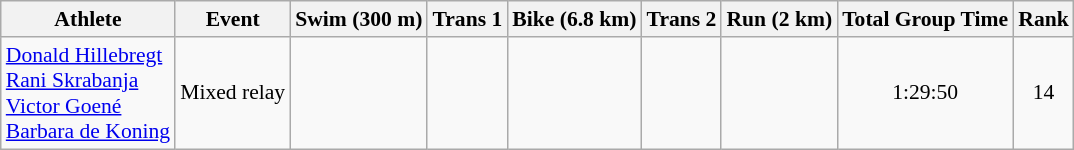<table class="wikitable" style="font-size:90%">
<tr>
<th>Athlete</th>
<th>Event</th>
<th>Swim (300 m)</th>
<th>Trans 1</th>
<th>Bike (6.8 km)</th>
<th>Trans 2</th>
<th>Run (2 km)</th>
<th>Total Group Time</th>
<th>Rank</th>
</tr>
<tr align=center>
<td align=left><a href='#'>Donald Hillebregt</a><br><a href='#'>Rani Skrabanja</a><br><a href='#'>Victor Goené</a><br><a href='#'>Barbara de Koning</a></td>
<td align=left>Mixed relay</td>
<td></td>
<td></td>
<td></td>
<td></td>
<td></td>
<td>1:29:50</td>
<td>14</td>
</tr>
</table>
